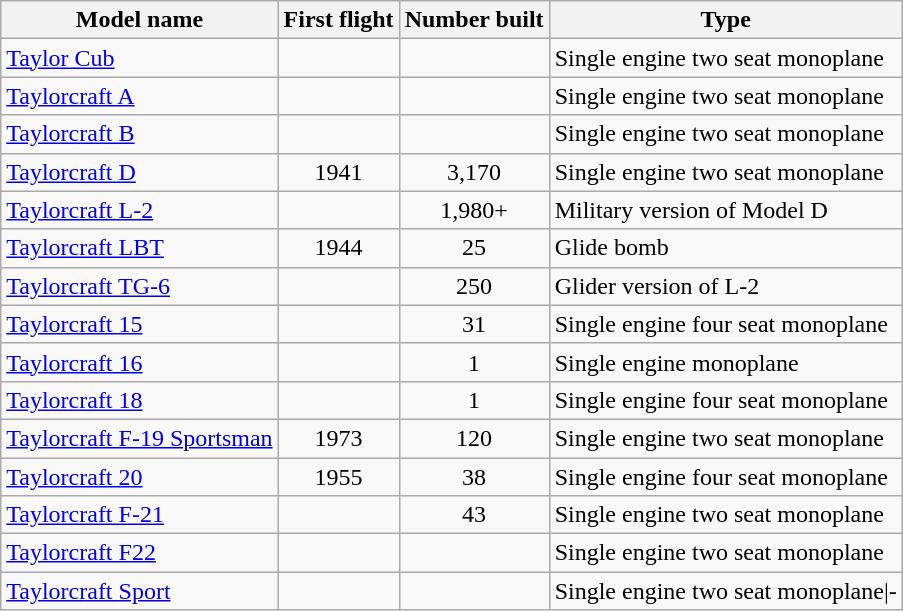<table class="wikitable sortable">
<tr>
<th>Model name</th>
<th>First flight</th>
<th>Number built</th>
<th>Type</th>
</tr>
<tr>
<td align=left><a href='#'>Taylor Cub</a></td>
<td align=center></td>
<td align=center></td>
<td align=left>Single engine two seat monoplane</td>
</tr>
<tr>
<td align=left><a href='#'>Taylorcraft A</a></td>
<td align=center></td>
<td align=center></td>
<td align=left>Single engine two seat monoplane</td>
</tr>
<tr>
<td align=left><a href='#'>Taylorcraft B</a></td>
<td align=center></td>
<td align=center></td>
<td align=left>Single engine two seat monoplane</td>
</tr>
<tr>
<td align=left><a href='#'>Taylorcraft D</a></td>
<td align=center>1941</td>
<td align=center>3,170</td>
<td align=left>Single engine two seat monoplane</td>
</tr>
<tr>
<td align=left><a href='#'>Taylorcraft L-2</a></td>
<td align=center></td>
<td align=center>1,980+</td>
<td align=left>Military version of Model D</td>
</tr>
<tr>
<td align=left><a href='#'>Taylorcraft LBT</a></td>
<td align=center>1944</td>
<td align=center>25</td>
<td align=left>Glide bomb</td>
</tr>
<tr>
<td align=left><a href='#'>Taylorcraft TG-6</a></td>
<td align=center></td>
<td align=center>250</td>
<td align=left>Glider version of L-2</td>
</tr>
<tr>
<td align=left><a href='#'>Taylorcraft 15</a></td>
<td align=center></td>
<td align=center>31</td>
<td align=left>Single engine four seat monoplane</td>
</tr>
<tr>
<td align=left><a href='#'>Taylorcraft 16</a></td>
<td align=center></td>
<td align=center>1</td>
<td align=left>Single engine monoplane</td>
</tr>
<tr>
<td align=left><a href='#'>Taylorcraft 18</a></td>
<td align=center></td>
<td align=center>1</td>
<td align=left>Single engine four seat monoplane</td>
</tr>
<tr>
<td align=left><a href='#'>Taylorcraft F-19 Sportsman</a></td>
<td align=center>1973</td>
<td align=center>120</td>
<td align=left>Single engine two seat monoplane</td>
</tr>
<tr>
<td align=left><a href='#'>Taylorcraft 20</a></td>
<td align=center>1955</td>
<td align=center>38</td>
<td align=left>Single engine four seat monoplane</td>
</tr>
<tr>
<td align=left><a href='#'>Taylorcraft F-21</a></td>
<td align=center></td>
<td align=center>43</td>
<td align=left>Single engine two seat monoplane</td>
</tr>
<tr>
<td align=left><a href='#'>Taylorcraft F22</a></td>
<td align=center></td>
<td align=center></td>
<td align=left>Single engine two seat monoplane</td>
</tr>
<tr>
<td align=left><a href='#'>Taylorcraft Sport</a></td>
<td align=center></td>
<td align=center></td>
<td align=left>Single engine two seat monoplane|-</td>
</tr>
</table>
